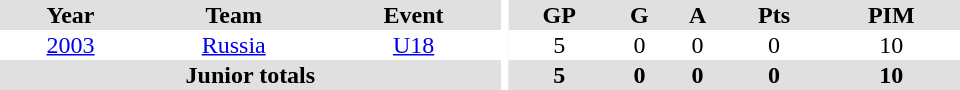<table border="0" cellpadding="1" cellspacing="0" ID="Table3" style="text-align:center; width:40em">
<tr ALIGN="center" bgcolor="#e0e0e0">
<th>Year</th>
<th>Team</th>
<th>Event</th>
<th rowspan="99" bgcolor="#ffffff"></th>
<th>GP</th>
<th>G</th>
<th>A</th>
<th>Pts</th>
<th>PIM</th>
</tr>
<tr>
<td><a href='#'>2003</a></td>
<td><a href='#'>Russia</a></td>
<td><a href='#'>U18</a></td>
<td>5</td>
<td>0</td>
<td>0</td>
<td>0</td>
<td>10</td>
</tr>
<tr bgcolor="#e0e0e0">
<th colspan="3">Junior totals</th>
<th>5</th>
<th>0</th>
<th>0</th>
<th>0</th>
<th>10</th>
</tr>
</table>
